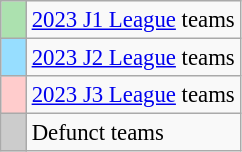<table class="wikitable" style="font-size:95%">
<tr>
<td style="width:10px;background:#ace1af"></td>
<td><a href='#'>2023 J1 League</a> teams</td>
</tr>
<tr>
<td style="width:10px;background:#97DEFF"></td>
<td><a href='#'>2023 J2 League</a> teams</td>
</tr>
<tr>
<td style="width:10px;background:#FFCCCC"></td>
<td><a href='#'>2023 J3 League</a> teams</td>
</tr>
<tr>
<td style="width:10px;background:#cccccc"></td>
<td>Defunct teams</td>
</tr>
</table>
